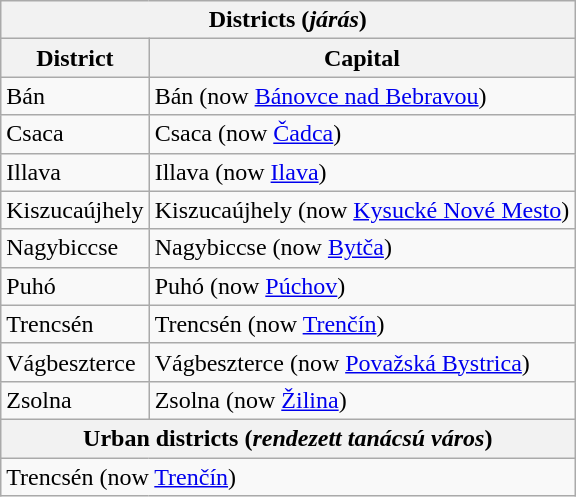<table class="wikitable">
<tr>
<th colspan=2>Districts (<em>járás</em>)</th>
</tr>
<tr>
<th>District</th>
<th>Capital</th>
</tr>
<tr>
<td> Bán</td>
<td>Bán (now <a href='#'>Bánovce nad Bebravou</a>)</td>
</tr>
<tr>
<td> Csaca</td>
<td>Csaca (now <a href='#'>Čadca</a>)</td>
</tr>
<tr>
<td> Illava</td>
<td>Illava (now <a href='#'>Ilava</a>)</td>
</tr>
<tr>
<td> Kiszucaújhely</td>
<td>Kiszucaújhely (now <a href='#'>Kysucké Nové Mesto</a>)</td>
</tr>
<tr>
<td> Nagybiccse</td>
<td>Nagybiccse (now <a href='#'>Bytča</a>)</td>
</tr>
<tr>
<td> Puhó</td>
<td>Puhó (now <a href='#'>Púchov</a>)</td>
</tr>
<tr>
<td> Trencsén</td>
<td>Trencsén (now <a href='#'>Trenčín</a>)</td>
</tr>
<tr>
<td> Vágbeszterce</td>
<td>Vágbeszterce (now <a href='#'>Považská Bystrica</a>)</td>
</tr>
<tr>
<td> Zsolna</td>
<td>Zsolna (now <a href='#'>Žilina</a>)</td>
</tr>
<tr>
<th colspan=2> Urban districts (<em>rendezett tanácsú város</em>)</th>
</tr>
<tr>
<td colspan=2>Trencsén (now <a href='#'>Trenčín</a>)</td>
</tr>
</table>
